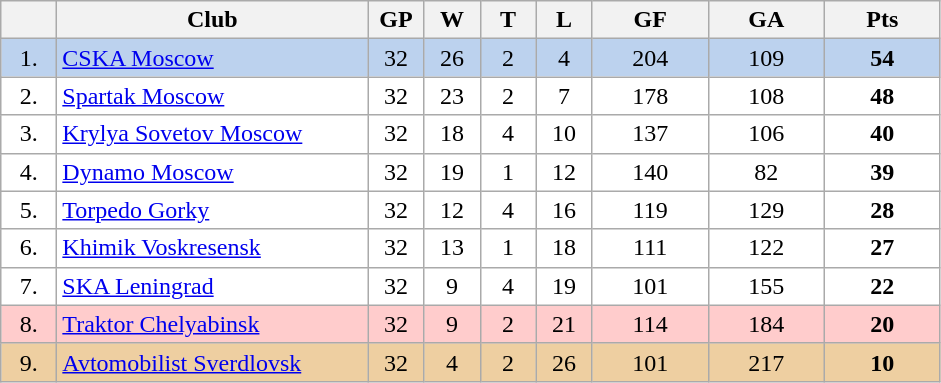<table class="wikitable">
<tr>
<th width="30"></th>
<th width="200">Club</th>
<th width="30">GP</th>
<th width="30">W</th>
<th width="30">T</th>
<th width="30">L</th>
<th width="70">GF</th>
<th width="70">GA</th>
<th width="70">Pts</th>
</tr>
<tr bgcolor="#BCD2EE" align="center">
<td>1.</td>
<td align="left"><a href='#'>CSKA Moscow</a></td>
<td>32</td>
<td>26</td>
<td>2</td>
<td>4</td>
<td>204</td>
<td>109</td>
<td><strong>54</strong></td>
</tr>
<tr bgcolor="#FFFFFF" align="center">
<td>2.</td>
<td align="left"><a href='#'>Spartak Moscow</a></td>
<td>32</td>
<td>23</td>
<td>2</td>
<td>7</td>
<td>178</td>
<td>108</td>
<td><strong>48</strong></td>
</tr>
<tr bgcolor="#FFFFFF" align="center">
<td>3.</td>
<td align="left"><a href='#'>Krylya Sovetov Moscow</a></td>
<td>32</td>
<td>18</td>
<td>4</td>
<td>10</td>
<td>137</td>
<td>106</td>
<td><strong>40</strong></td>
</tr>
<tr bgcolor="#FFFFFF" align="center">
<td>4.</td>
<td align="left"><a href='#'>Dynamo Moscow</a></td>
<td>32</td>
<td>19</td>
<td>1</td>
<td>12</td>
<td>140</td>
<td>82</td>
<td><strong>39</strong></td>
</tr>
<tr bgcolor="#FFFFFF" align="center">
<td>5.</td>
<td align="left"><a href='#'>Torpedo Gorky</a></td>
<td>32</td>
<td>12</td>
<td>4</td>
<td>16</td>
<td>119</td>
<td>129</td>
<td><strong>28</strong></td>
</tr>
<tr bgcolor="#FFFFFF" align="center">
<td>6.</td>
<td align="left"><a href='#'>Khimik Voskresensk</a></td>
<td>32</td>
<td>13</td>
<td>1</td>
<td>18</td>
<td>111</td>
<td>122</td>
<td><strong>27</strong></td>
</tr>
<tr bgcolor="#FFFFFF" align="center">
<td>7.</td>
<td align="left"><a href='#'>SKA Leningrad</a></td>
<td>32</td>
<td>9</td>
<td>4</td>
<td>19</td>
<td>101</td>
<td>155</td>
<td><strong>22</strong></td>
</tr>
<tr bgcolor="#FFCCCC" align="center">
<td>8.</td>
<td align="left"><a href='#'>Traktor Chelyabinsk</a></td>
<td>32</td>
<td>9</td>
<td>2</td>
<td>21</td>
<td>114</td>
<td>184</td>
<td><strong>20</strong></td>
</tr>
<tr bgcolor="#EECFA1" align="center">
<td>9.</td>
<td align="left"><a href='#'>Avtomobilist Sverdlovsk</a></td>
<td>32</td>
<td>4</td>
<td>2</td>
<td>26</td>
<td>101</td>
<td>217</td>
<td><strong>10</strong></td>
</tr>
</table>
